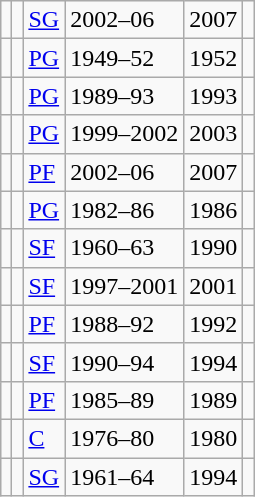<table class="wikitable sortable">
<tr>
<td></td>
<td></td>
<td><a href='#'>SG</a></td>
<td>2002–06</td>
<td>2007</td>
<td></td>
</tr>
<tr>
<td></td>
<td></td>
<td><a href='#'>PG</a></td>
<td>1949–52</td>
<td>1952</td>
<td></td>
</tr>
<tr>
<td></td>
<td></td>
<td><a href='#'>PG</a></td>
<td>1989–93</td>
<td>1993</td>
<td></td>
</tr>
<tr>
<td></td>
<td></td>
<td><a href='#'>PG</a></td>
<td>1999–2002</td>
<td>2003</td>
<td></td>
</tr>
<tr>
<td></td>
<td></td>
<td><a href='#'>PF</a></td>
<td>2002–06</td>
<td>2007</td>
<td></td>
</tr>
<tr>
<td></td>
<td></td>
<td><a href='#'>PG</a></td>
<td>1982–86</td>
<td>1986</td>
<td></td>
</tr>
<tr>
<td></td>
<td></td>
<td><a href='#'>SF</a></td>
<td>1960–63</td>
<td>1990</td>
<td></td>
</tr>
<tr>
<td></td>
<td></td>
<td><a href='#'>SF</a></td>
<td>1997–2001</td>
<td>2001</td>
<td></td>
</tr>
<tr>
<td></td>
<td></td>
<td><a href='#'>PF</a></td>
<td>1988–92</td>
<td>1992</td>
<td></td>
</tr>
<tr>
<td></td>
<td></td>
<td><a href='#'>SF</a></td>
<td>1990–94</td>
<td>1994</td>
<td></td>
</tr>
<tr>
<td></td>
<td></td>
<td><a href='#'>PF</a></td>
<td>1985–89</td>
<td>1989</td>
<td></td>
</tr>
<tr>
<td></td>
<td></td>
<td><a href='#'>C</a></td>
<td>1976–80</td>
<td>1980</td>
<td></td>
</tr>
<tr>
<td></td>
<td></td>
<td><a href='#'>SG</a></td>
<td>1961–64</td>
<td>1994</td>
<td></td>
</tr>
</table>
